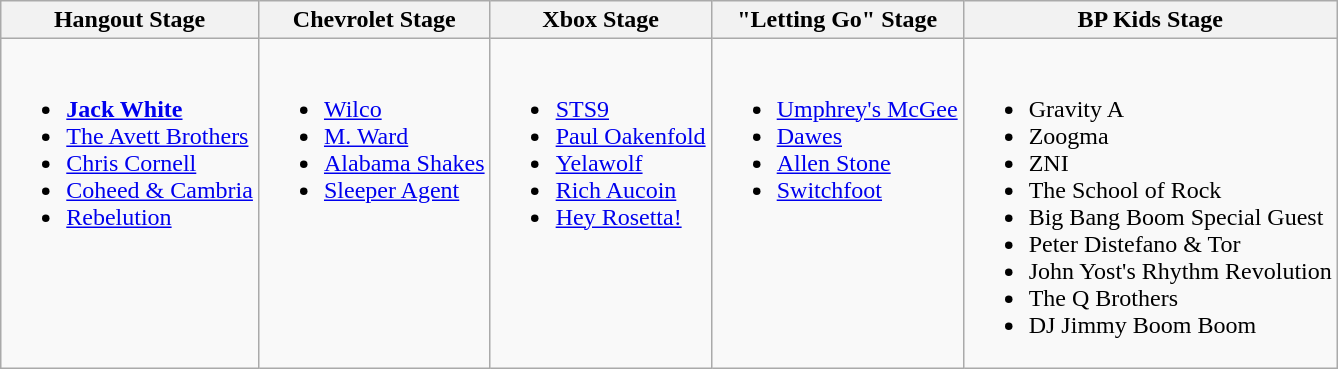<table class="wikitable">
<tr>
<th>Hangout Stage</th>
<th>Chevrolet Stage</th>
<th>Xbox Stage</th>
<th>"Letting Go" Stage</th>
<th>BP Kids Stage</th>
</tr>
<tr valign="top">
<td><br><ul><li><strong><a href='#'>Jack White</a></strong></li><li><a href='#'>The Avett Brothers</a></li><li><a href='#'>Chris Cornell</a></li><li><a href='#'>Coheed & Cambria</a></li><li><a href='#'>Rebelution</a></li></ul></td>
<td><br><ul><li><a href='#'>Wilco</a></li><li><a href='#'>M. Ward</a></li><li><a href='#'>Alabama Shakes</a></li><li><a href='#'>Sleeper Agent</a></li></ul></td>
<td><br><ul><li><a href='#'>STS9</a></li><li><a href='#'>Paul Oakenfold</a></li><li><a href='#'>Yelawolf</a></li><li><a href='#'>Rich Aucoin</a></li><li><a href='#'>Hey Rosetta!</a></li></ul></td>
<td><br><ul><li><a href='#'>Umphrey's McGee</a></li><li><a href='#'>Dawes</a></li><li><a href='#'>Allen Stone</a></li><li><a href='#'>Switchfoot</a></li></ul></td>
<td><br><ul><li>Gravity A</li><li>Zoogma</li><li>ZNI</li><li>The School of Rock</li><li>Big Bang Boom Special Guest</li><li>Peter Distefano & Tor</li><li>John Yost's Rhythm Revolution</li><li>The Q Brothers</li><li>DJ Jimmy Boom Boom</li></ul></td>
</tr>
</table>
